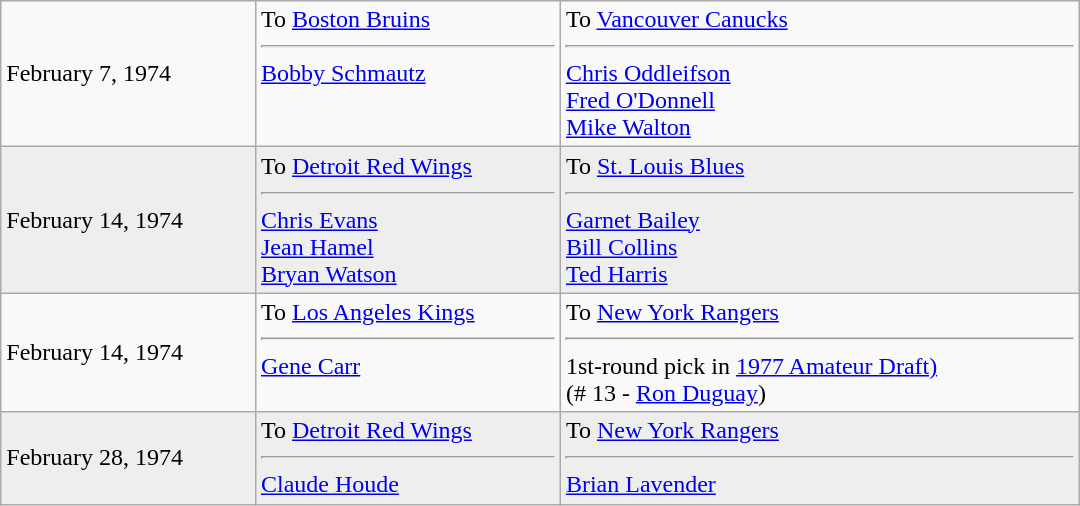<table cellspacing=0 class="wikitable" style="border:1px solid #999999; width:720px;">
<tr>
<td>February 7, 1974</td>
<td valign="top">To <a href='#'>Boston Bruins</a><hr><a href='#'>Bobby Schmautz</a></td>
<td valign="top">To <a href='#'>Vancouver Canucks</a><hr><a href='#'>Chris Oddleifson</a><br><a href='#'>Fred O'Donnell</a><br><a href='#'>Mike Walton</a></td>
</tr>
<tr bgcolor="#eeeeee">
<td>February 14, 1974</td>
<td valign="top">To <a href='#'>Detroit Red Wings</a><hr><a href='#'>Chris Evans</a><br><a href='#'>Jean Hamel</a><br><a href='#'>Bryan Watson</a></td>
<td valign="top">To <a href='#'>St. Louis Blues</a><hr><a href='#'>Garnet Bailey</a><br><a href='#'>Bill Collins</a><br><a href='#'>Ted Harris</a></td>
</tr>
<tr>
<td>February 14, 1974</td>
<td valign="top">To <a href='#'>Los Angeles Kings</a><hr><a href='#'>Gene Carr</a></td>
<td valign="top">To <a href='#'>New York Rangers</a><hr>1st-round pick in <a href='#'>1977 Amateur Draft)</a><br>(# 13 - <a href='#'>Ron Duguay</a>)</td>
</tr>
<tr bgcolor="#eeeeee">
<td>February 28, 1974</td>
<td valign="top">To <a href='#'>Detroit Red Wings</a><hr><a href='#'>Claude Houde</a></td>
<td valign="top">To <a href='#'>New York Rangers</a><hr><a href='#'>Brian Lavender</a></td>
</tr>
</table>
